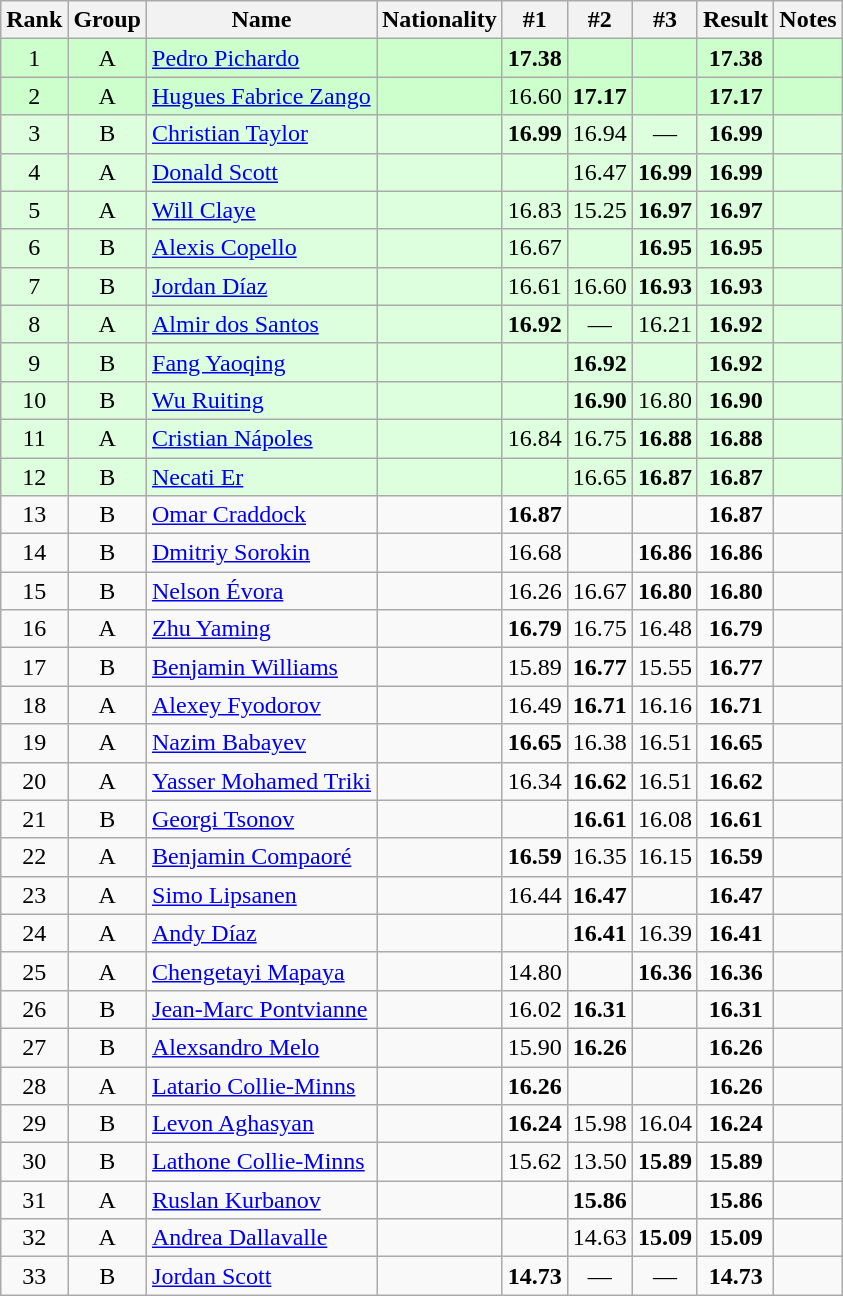<table class="wikitable sortable" style="text-align:center">
<tr>
<th>Rank</th>
<th>Group</th>
<th>Name</th>
<th>Nationality</th>
<th>#1</th>
<th>#2</th>
<th>#3</th>
<th>Result</th>
<th>Notes</th>
</tr>
<tr bgcolor=ccffcc>
<td>1</td>
<td>A</td>
<td align=left><a href='#'>Pedro Pichardo</a></td>
<td align="left"></td>
<td><strong>17.38</strong></td>
<td></td>
<td></td>
<td><strong>17.38</strong></td>
<td></td>
</tr>
<tr bgcolor=ccffcc>
<td>2</td>
<td>A</td>
<td align=left><a href='#'>Hugues Fabrice Zango</a></td>
<td align=left></td>
<td>16.60</td>
<td><strong>17.17</strong></td>
<td></td>
<td><strong>17.17</strong></td>
<td></td>
</tr>
<tr bgcolor=ddffdd>
<td>3</td>
<td>B</td>
<td align=left><a href='#'>Christian Taylor</a></td>
<td align=left></td>
<td><strong>16.99</strong></td>
<td>16.94</td>
<td>—</td>
<td><strong>16.99</strong></td>
<td></td>
</tr>
<tr bgcolor=ddffdd>
<td>4</td>
<td>A</td>
<td align=left><a href='#'>Donald Scott</a></td>
<td align=left></td>
<td></td>
<td>16.47</td>
<td><strong>16.99</strong></td>
<td><strong>16.99</strong></td>
<td></td>
</tr>
<tr bgcolor=ddffdd>
<td>5</td>
<td>A</td>
<td align=left><a href='#'>Will Claye</a></td>
<td align=left></td>
<td>16.83</td>
<td>15.25</td>
<td><strong>16.97</strong></td>
<td><strong>16.97</strong></td>
<td></td>
</tr>
<tr bgcolor=ddffdd>
<td>6</td>
<td>B</td>
<td align=left><a href='#'>Alexis Copello</a></td>
<td align=left></td>
<td>16.67</td>
<td></td>
<td><strong>16.95</strong></td>
<td><strong>16.95</strong></td>
<td></td>
</tr>
<tr bgcolor=ddffdd>
<td>7</td>
<td>B</td>
<td align=left><a href='#'>Jordan Díaz</a></td>
<td align=left></td>
<td>16.61</td>
<td>16.60</td>
<td><strong>16.93</strong></td>
<td><strong>16.93</strong></td>
<td></td>
</tr>
<tr bgcolor=ddffdd>
<td>8</td>
<td>A</td>
<td align=left><a href='#'>Almir dos Santos</a></td>
<td align=left></td>
<td><strong>16.92</strong></td>
<td>—</td>
<td>16.21</td>
<td><strong>16.92</strong></td>
<td></td>
</tr>
<tr bgcolor=ddffdd>
<td>9</td>
<td>B</td>
<td align=left><a href='#'>Fang Yaoqing</a></td>
<td align=left></td>
<td></td>
<td><strong>16.92</strong></td>
<td></td>
<td><strong>16.92</strong></td>
<td></td>
</tr>
<tr bgcolor=ddffdd>
<td>10</td>
<td>B</td>
<td align=left><a href='#'>Wu Ruiting</a></td>
<td align=left></td>
<td></td>
<td><strong>16.90</strong></td>
<td>16.80</td>
<td><strong>16.90</strong></td>
<td></td>
</tr>
<tr bgcolor=ddffdd>
<td>11</td>
<td>A</td>
<td align=left><a href='#'>Cristian Nápoles</a></td>
<td align=left></td>
<td>16.84</td>
<td>16.75</td>
<td><strong>16.88</strong></td>
<td><strong>16.88</strong></td>
<td></td>
</tr>
<tr bgcolor=ddffdd>
<td>12</td>
<td>B</td>
<td align=left><a href='#'>Necati Er</a></td>
<td align=left></td>
<td></td>
<td>16.65</td>
<td><strong>16.87</strong></td>
<td><strong>16.87</strong></td>
<td></td>
</tr>
<tr>
<td>13</td>
<td>B</td>
<td align=left><a href='#'>Omar Craddock</a></td>
<td align=left></td>
<td><strong>16.87</strong></td>
<td></td>
<td></td>
<td><strong>16.87</strong></td>
<td></td>
</tr>
<tr>
<td>14</td>
<td>B</td>
<td align=left><a href='#'>Dmitriy Sorokin</a></td>
<td align=left></td>
<td>16.68</td>
<td></td>
<td><strong>16.86</strong></td>
<td><strong>16.86</strong></td>
<td></td>
</tr>
<tr>
<td>15</td>
<td>B</td>
<td align=left><a href='#'>Nelson Évora</a></td>
<td align=left></td>
<td>16.26</td>
<td>16.67</td>
<td><strong>16.80</strong></td>
<td><strong>16.80</strong></td>
<td></td>
</tr>
<tr>
<td>16</td>
<td>A</td>
<td align=left><a href='#'>Zhu Yaming</a></td>
<td align=left></td>
<td><strong>16.79</strong></td>
<td>16.75</td>
<td>16.48</td>
<td><strong>16.79</strong></td>
<td></td>
</tr>
<tr>
<td>17</td>
<td>B</td>
<td align=left><a href='#'>Benjamin Williams</a></td>
<td align=left></td>
<td>15.89</td>
<td><strong>16.77</strong></td>
<td>15.55</td>
<td><strong>16.77</strong></td>
<td></td>
</tr>
<tr>
<td>18</td>
<td>A</td>
<td align=left><a href='#'>Alexey Fyodorov</a></td>
<td align=left></td>
<td>16.49</td>
<td><strong>16.71</strong></td>
<td>16.16</td>
<td><strong>16.71</strong></td>
<td></td>
</tr>
<tr>
<td>19</td>
<td>A</td>
<td align=left><a href='#'>Nazim Babayev</a></td>
<td align=left></td>
<td><strong>16.65</strong></td>
<td>16.38</td>
<td>16.51</td>
<td><strong>16.65</strong></td>
<td></td>
</tr>
<tr>
<td>20</td>
<td>A</td>
<td align=left><a href='#'>Yasser Mohamed Triki</a></td>
<td align=left></td>
<td>16.34</td>
<td><strong>16.62</strong></td>
<td>16.51</td>
<td><strong>16.62</strong></td>
<td></td>
</tr>
<tr>
<td>21</td>
<td>B</td>
<td align=left><a href='#'>Georgi Tsonov</a></td>
<td align=left></td>
<td></td>
<td><strong>16.61</strong></td>
<td>16.08</td>
<td><strong>16.61</strong></td>
<td></td>
</tr>
<tr>
<td>22</td>
<td>A</td>
<td align=left><a href='#'>Benjamin Compaoré</a></td>
<td align=left></td>
<td><strong>16.59</strong></td>
<td>16.35</td>
<td>16.15</td>
<td><strong>16.59</strong></td>
<td></td>
</tr>
<tr>
<td>23</td>
<td>A</td>
<td align=left><a href='#'>Simo Lipsanen</a></td>
<td align=left></td>
<td>16.44</td>
<td><strong>16.47</strong></td>
<td></td>
<td><strong>16.47</strong></td>
<td></td>
</tr>
<tr>
<td>24</td>
<td>A</td>
<td align=left><a href='#'>Andy Díaz</a></td>
<td align=left></td>
<td></td>
<td><strong>16.41</strong></td>
<td>16.39</td>
<td><strong>16.41</strong></td>
<td></td>
</tr>
<tr>
<td>25</td>
<td>A</td>
<td align=left><a href='#'>Chengetayi Mapaya</a></td>
<td align=left></td>
<td>14.80</td>
<td></td>
<td><strong>16.36</strong></td>
<td><strong>16.36</strong></td>
<td></td>
</tr>
<tr>
<td>26</td>
<td>B</td>
<td align=left><a href='#'>Jean-Marc Pontvianne</a></td>
<td align=left></td>
<td>16.02</td>
<td><strong>16.31</strong></td>
<td></td>
<td><strong>16.31</strong></td>
<td></td>
</tr>
<tr>
<td>27</td>
<td>B</td>
<td align=left><a href='#'>Alexsandro Melo</a></td>
<td align=left></td>
<td>15.90</td>
<td><strong>16.26</strong></td>
<td></td>
<td><strong>16.26</strong></td>
<td></td>
</tr>
<tr>
<td>28</td>
<td>A</td>
<td align=left><a href='#'>Latario Collie-Minns</a></td>
<td align=left></td>
<td><strong>16.26</strong></td>
<td></td>
<td></td>
<td><strong>16.26</strong></td>
<td></td>
</tr>
<tr>
<td>29</td>
<td>B</td>
<td align=left><a href='#'>Levon Aghasyan</a></td>
<td align=left></td>
<td><strong>16.24</strong></td>
<td>15.98</td>
<td>16.04</td>
<td><strong>16.24</strong></td>
<td></td>
</tr>
<tr>
<td>30</td>
<td>B</td>
<td align=left><a href='#'>Lathone Collie-Minns</a></td>
<td align=left></td>
<td>15.62</td>
<td>13.50</td>
<td><strong>15.89</strong></td>
<td><strong>15.89</strong></td>
<td></td>
</tr>
<tr>
<td>31</td>
<td>A</td>
<td align=left><a href='#'>Ruslan Kurbanov</a></td>
<td align=left></td>
<td></td>
<td><strong>15.86</strong></td>
<td></td>
<td><strong>15.86</strong></td>
<td></td>
</tr>
<tr>
<td>32</td>
<td>A</td>
<td align=left><a href='#'>Andrea Dallavalle</a></td>
<td align=left></td>
<td></td>
<td>14.63</td>
<td><strong>15.09</strong></td>
<td><strong>15.09</strong></td>
<td></td>
</tr>
<tr>
<td>33</td>
<td>B</td>
<td align=left><a href='#'>Jordan Scott</a></td>
<td align=left></td>
<td><strong>14.73</strong></td>
<td>—</td>
<td>—</td>
<td><strong>14.73</strong></td>
<td></td>
</tr>
</table>
